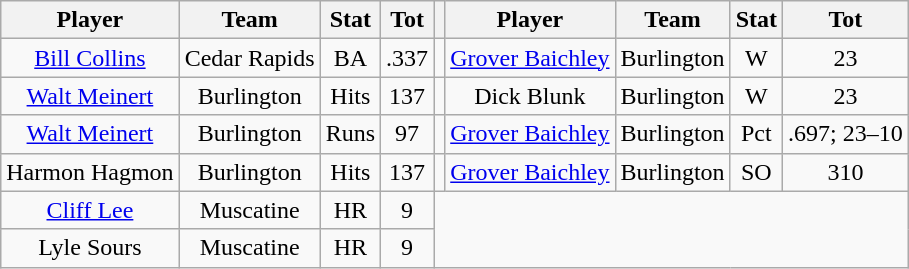<table class="wikitable" style="text-align:center">
<tr>
<th>Player</th>
<th>Team</th>
<th>Stat</th>
<th>Tot</th>
<th></th>
<th>Player</th>
<th>Team</th>
<th>Stat</th>
<th>Tot</th>
</tr>
<tr>
<td><a href='#'>Bill Collins</a></td>
<td>Cedar Rapids</td>
<td>BA</td>
<td>.337</td>
<td></td>
<td><a href='#'>Grover Baichley</a></td>
<td>Burlington</td>
<td>W</td>
<td>23</td>
</tr>
<tr>
<td><a href='#'>Walt Meinert</a></td>
<td>Burlington</td>
<td>Hits</td>
<td>137</td>
<td></td>
<td>Dick Blunk</td>
<td>Burlington</td>
<td>W</td>
<td>23</td>
</tr>
<tr>
<td><a href='#'>Walt Meinert</a></td>
<td>Burlington</td>
<td>Runs</td>
<td>97</td>
<td></td>
<td><a href='#'>Grover Baichley</a></td>
<td>Burlington</td>
<td>Pct</td>
<td>.697; 23–10</td>
</tr>
<tr>
<td>Harmon Hagmon</td>
<td>Burlington</td>
<td>Hits</td>
<td>137</td>
<td></td>
<td><a href='#'>Grover Baichley</a></td>
<td>Burlington</td>
<td>SO</td>
<td>310</td>
</tr>
<tr>
<td><a href='#'>Cliff Lee</a></td>
<td>Muscatine</td>
<td>HR</td>
<td>9</td>
</tr>
<tr>
<td>Lyle Sours</td>
<td>Muscatine</td>
<td>HR</td>
<td>9</td>
</tr>
</table>
